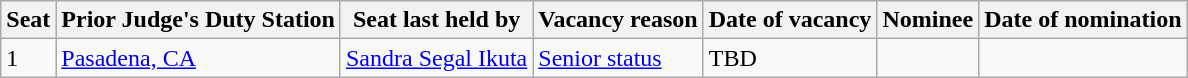<table class=wikitable>
<tr>
<th>Seat</th>
<th>Prior Judge's Duty Station</th>
<th>Seat last held by</th>
<th>Vacancy reason</th>
<th>Date of vacancy</th>
<th>Nominee</th>
<th>Date of nomination</th>
</tr>
<tr>
<td>1</td>
<td><a href='#'>Pasadena, CA</a></td>
<td><a href='#'>Sandra Segal Ikuta</a></td>
<td><a href='#'>Senior status</a></td>
<td>TBD</td>
<td align="center"></td>
<td align="center"></td>
</tr>
</table>
